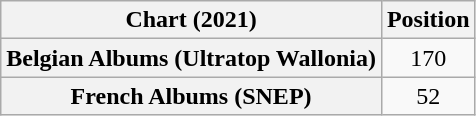<table class="wikitable sortable plainrowheaders" style="text-align:center">
<tr>
<th scope="col">Chart (2021)</th>
<th scope="col">Position</th>
</tr>
<tr>
<th scope="row">Belgian Albums (Ultratop Wallonia)</th>
<td>170</td>
</tr>
<tr>
<th scope="row">French Albums (SNEP)</th>
<td>52</td>
</tr>
</table>
